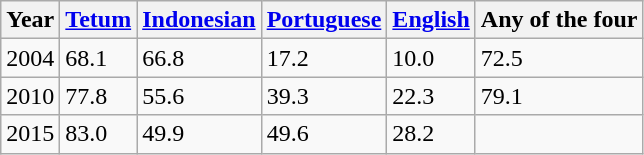<table class="wikitable sortable">
<tr>
<th>Year</th>
<th><a href='#'>Tetum</a></th>
<th><a href='#'>Indonesian</a></th>
<th><a href='#'>Portuguese</a></th>
<th><a href='#'>English</a></th>
<th>Any of the four</th>
</tr>
<tr>
<td>2004</td>
<td>68.1</td>
<td>66.8</td>
<td>17.2</td>
<td>10.0</td>
<td>72.5</td>
</tr>
<tr>
<td>2010</td>
<td>77.8</td>
<td>55.6</td>
<td>39.3</td>
<td>22.3</td>
<td>79.1</td>
</tr>
<tr>
<td>2015</td>
<td>83.0</td>
<td>49.9</td>
<td>49.6</td>
<td>28.2</td>
<td></td>
</tr>
</table>
